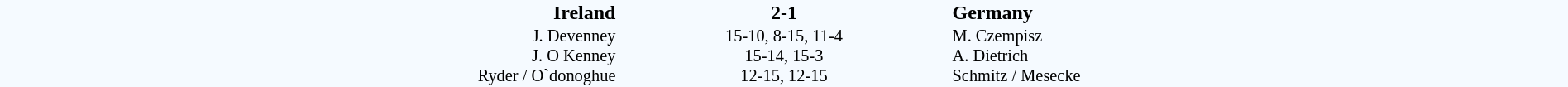<table style="width: 100%; background:#F5FAFF;" cellspacing="0">
<tr>
<td width=24% align=right><strong>Ireland</strong></td>
<td align=center width=13%><strong>2-1</strong></td>
<td width=24%><strong>Germany</strong></td>
</tr>
<tr style=font-size:85%>
<td align=right valign=top>J. Devenney<br>J. O Kenney<br>Ryder / O`donoghue</td>
<td align=center>15-10, 8-15, 11-4<br>15-14, 15-3<br>12-15, 12-15</td>
<td valign=top>M. Czempisz<br>A. Dietrich<br>Schmitz / Mesecke</td>
</tr>
</table>
